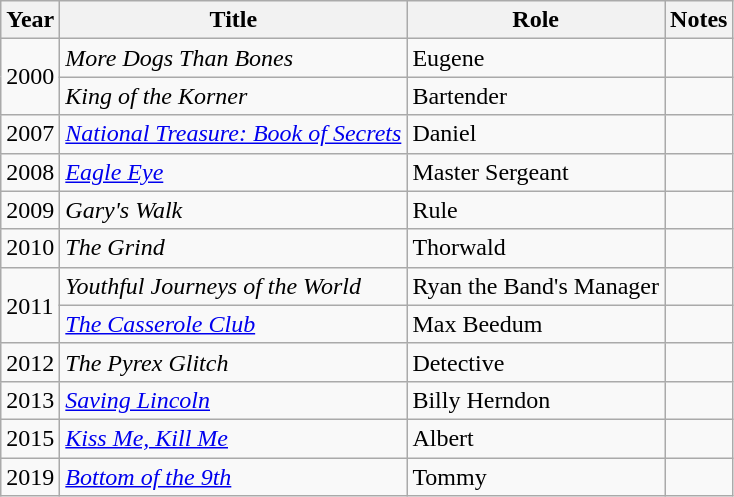<table class="wikitable sortable">
<tr>
<th>Year</th>
<th>Title</th>
<th>Role</th>
<th class="unsortable">Notes</th>
</tr>
<tr>
<td rowspan="2">2000</td>
<td><em>More Dogs Than Bones</em></td>
<td>Eugene</td>
<td></td>
</tr>
<tr>
<td><em>King of the Korner</em></td>
<td>Bartender</td>
<td></td>
</tr>
<tr>
<td>2007</td>
<td><em><a href='#'>National Treasure: Book of Secrets</a></em></td>
<td>Daniel</td>
<td></td>
</tr>
<tr>
<td>2008</td>
<td><em><a href='#'>Eagle Eye</a></em></td>
<td>Master Sergeant</td>
<td></td>
</tr>
<tr>
<td>2009</td>
<td><em>Gary's Walk</em></td>
<td>Rule</td>
<td></td>
</tr>
<tr>
<td>2010</td>
<td><em>The Grind</em></td>
<td>Thorwald</td>
<td></td>
</tr>
<tr>
<td rowspan="2">2011</td>
<td><em>Youthful Journeys of the World</em></td>
<td>Ryan the Band's Manager</td>
<td></td>
</tr>
<tr>
<td><em><a href='#'>The Casserole Club</a></em></td>
<td>Max Beedum</td>
<td></td>
</tr>
<tr>
<td>2012</td>
<td><em>The Pyrex Glitch</em></td>
<td>Detective</td>
<td></td>
</tr>
<tr>
<td>2013</td>
<td><em><a href='#'>Saving Lincoln</a></em></td>
<td>Billy Herndon</td>
<td></td>
</tr>
<tr>
<td>2015</td>
<td><em><a href='#'>Kiss Me, Kill Me</a></em></td>
<td>Albert</td>
<td></td>
</tr>
<tr>
<td>2019</td>
<td><em><a href='#'>Bottom of the 9th</a></em></td>
<td>Tommy</td>
<td></td>
</tr>
</table>
